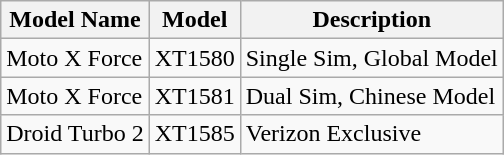<table class="wikitable">
<tr>
<th>Model Name</th>
<th>Model</th>
<th>Description</th>
</tr>
<tr>
<td>Moto X Force</td>
<td>XT1580</td>
<td>Single Sim, Global Model</td>
</tr>
<tr>
<td>Moto X Force</td>
<td>XT1581</td>
<td>Dual Sim, Chinese Model</td>
</tr>
<tr>
<td>Droid Turbo 2</td>
<td>XT1585</td>
<td>Verizon Exclusive</td>
</tr>
</table>
